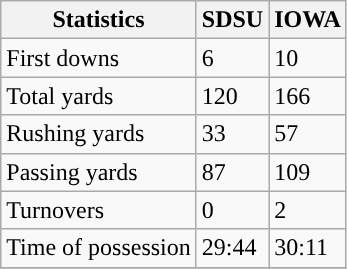<table class="wikitable">
<tr>
<th>Statistics</th>
<th>SDSU</th>
<th>IOWA</th>
</tr>
<tr>
<td>First downs</td>
<td>6</td>
<td>10</td>
</tr>
<tr>
<td>Total yards</td>
<td>120</td>
<td>166</td>
</tr>
<tr>
<td>Rushing yards</td>
<td>33</td>
<td>57</td>
</tr>
<tr>
<td>Passing yards</td>
<td>87</td>
<td>109</td>
</tr>
<tr>
<td>Turnovers</td>
<td>0</td>
<td>2</td>
</tr>
<tr>
<td>Time of possession</td>
<td>29:44</td>
<td>30:11</td>
</tr>
<tr>
</tr>
</table>
